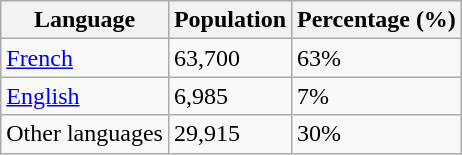<table class="wikitable">
<tr>
<th>Language</th>
<th>Population</th>
<th>Percentage (%)</th>
</tr>
<tr>
<td><a href='#'>French</a></td>
<td>63,700</td>
<td>63%</td>
</tr>
<tr>
<td><a href='#'>English</a></td>
<td>6,985</td>
<td>7%</td>
</tr>
<tr>
<td>Other languages</td>
<td>29,915</td>
<td>30%</td>
</tr>
</table>
